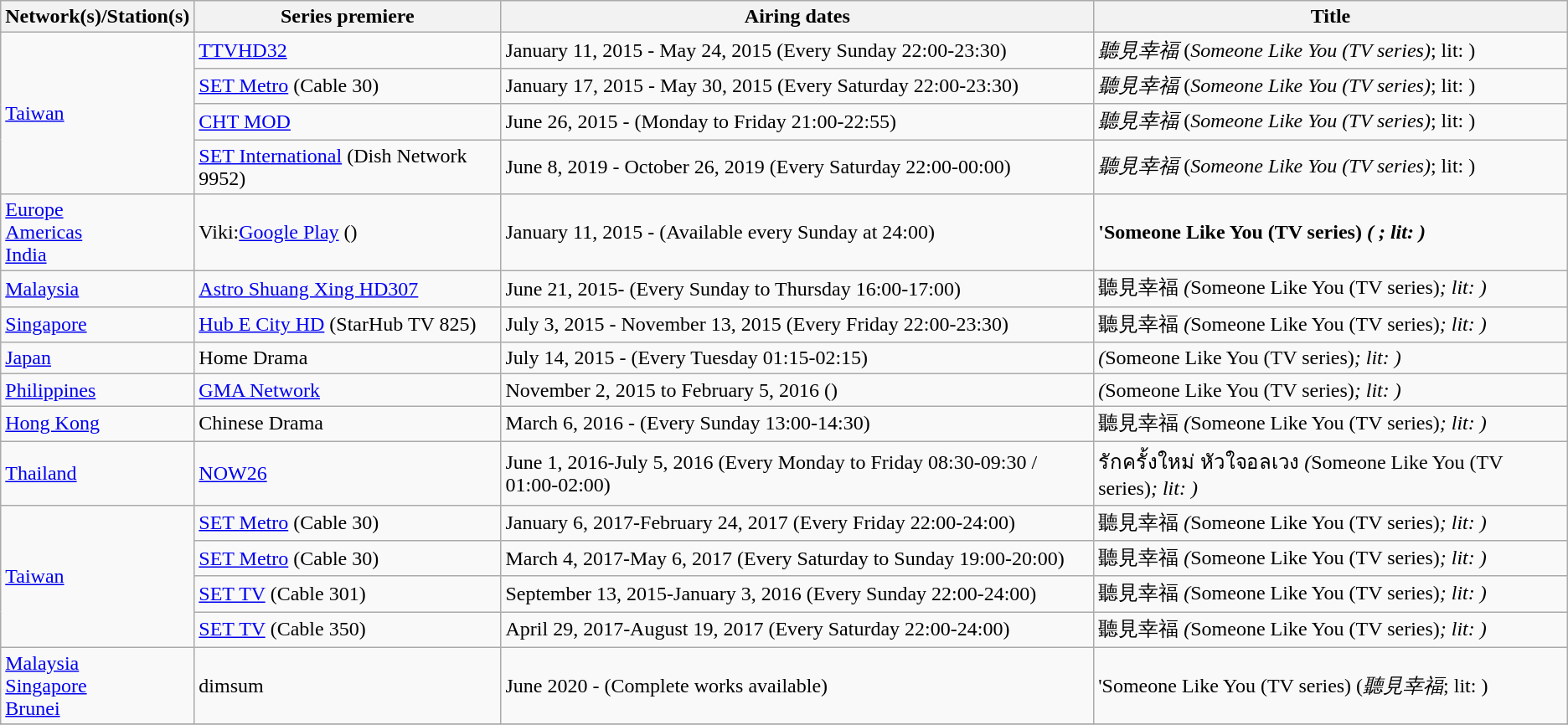<table class="wikitable">
<tr>
<th>Network(s)/Station(s)</th>
<th>Series premiere</th>
<th>Airing dates</th>
<th>Title</th>
</tr>
<tr>
<td rowspan="4"> <a href='#'>Taiwan</a></td>
<td><a href='#'>TTVHD32</a></td>
<td>January 11, 2015 - May 24, 2015 (Every Sunday 22:00-23:30)</td>
<td><em>聽見幸福</em> (<em>Someone Like You (TV series)</em>; lit: <em> </em>)</td>
</tr>
<tr>
<td><a href='#'>SET Metro</a> (Cable 30)</td>
<td>January 17, 2015 - May 30, 2015 (Every Saturday 22:00-23:30)</td>
<td><em>聽見幸福</em> (<em>Someone Like You (TV series)</em>; lit: <em> </em>)</td>
</tr>
<tr>
<td><a href='#'>CHT MOD</a></td>
<td>June 26, 2015 - (Monday to Friday 21:00-22:55)</td>
<td><em>聽見幸福</em> (<em>Someone Like You (TV series)</em>; lit: <em> </em>)</td>
</tr>
<tr>
<td><a href='#'>SET International</a> (Dish Network 9952)</td>
<td>June 8, 2019 - October 26, 2019 (Every Saturday 22:00-00:00)</td>
<td><em>聽見幸福</em> (<em>Someone Like You (TV series)</em>; lit: <em> </em>)</td>
</tr>
<tr>
<td> <a href='#'>Europe</a> <br>  <a href='#'>Americas</a> <br>  <a href='#'>India</a></td>
<td>Viki:<a href='#'>Google Play</a> ()</td>
<td>January 11, 2015 - (Available every Sunday at 24:00)</td>
<td><strong>'Someone Like You (TV series)<em> (</em> <em>; lit: </em> <em>)</td>
</tr>
<tr>
<td> <a href='#'>Malaysia</a></td>
<td><a href='#'>Astro Shuang Xing HD307</a></td>
<td>June 21, 2015- (Every Sunday to Thursday 16:00-17:00)</td>
<td></em>聽見幸福<em> (</em>Someone Like You (TV series)<em>; lit: </em> <em>)</td>
</tr>
<tr>
<td> <a href='#'>Singapore</a></td>
<td><a href='#'>Hub E City HD</a> (StarHub TV 825)</td>
<td>July 3, 2015 - November 13, 2015 (Every Friday 22:00-23:30)</td>
<td></em>聽見幸福<em> (</em>Someone Like You (TV series)<em>; lit: </em> <em>)</td>
</tr>
<tr>
<td> <a href='#'>Japan</a></td>
<td>Home Drama</td>
<td>July 14, 2015 - (Every Tuesday 01:15-02:15)</td>
<td></em> <em> (</em>Someone Like You (TV series)<em>; lit: </em> <em>)</td>
</tr>
<tr>
<td> <a href='#'>Philippines</a></td>
<td><a href='#'>GMA Network</a></td>
<td>November 2, 2015 to February 5, 2016 ()</td>
<td></em> <em> (</em>Someone Like You (TV series)<em>; lit: </em> <em>)</td>
</tr>
<tr>
<td> <a href='#'>Hong Kong</a></td>
<td>Chinese Drama</td>
<td>March 6, 2016 - (Every Sunday 13:00-14:30)</td>
<td></em>聽見幸福<em> (</em>Someone Like You (TV series)<em>; lit: </em> <em>)</td>
</tr>
<tr>
<td> <a href='#'>Thailand</a></td>
<td><a href='#'>NOW26</a></td>
<td>June 1, 2016-July 5, 2016 (Every Monday to Friday 08:30-09:30 / 01:00-02:00)</td>
<td></em>รักครั้งใหม่ หัวใจอลเวง<em> (</em>Someone Like You (TV series)<em>; lit: </em> <em>)</td>
</tr>
<tr>
<td rowspan="4"> <a href='#'>Taiwan</a></td>
<td><a href='#'>SET Metro</a> (Cable 30)</td>
<td>January 6, 2017-February 24, 2017 (Every Friday 22:00-24:00)</td>
<td></em>聽見幸福<em> (</em>Someone Like You (TV series)<em>; lit: </em> <em>)</td>
</tr>
<tr>
<td><a href='#'>SET Metro</a> (Cable 30)</td>
<td>March 4, 2017-May 6, 2017 (Every Saturday to Sunday 19:00-20:00)</td>
<td></em>聽見幸福<em> (</em>Someone Like You (TV series)<em>; lit: </em> <em>)</td>
</tr>
<tr>
<td><a href='#'>SET TV</a> (Cable 301)</td>
<td>September 13, 2015-January 3, 2016 (Every Sunday 22:00-24:00)</td>
<td></em>聽見幸福<em> (</em>Someone Like You (TV series)<em>; lit: </em> <em>)</td>
</tr>
<tr>
<td><a href='#'>SET TV</a> (Cable 350)</td>
<td>April 29, 2017-August 19, 2017 (Every Saturday 22:00-24:00)</td>
<td></em>聽見幸福<em> (</em>Someone Like You (TV series)<em>; lit: </em> <em>)</td>
</tr>
<tr>
<td> <a href='#'>Malaysia</a> <br>  <a href='#'>Singapore</a> <br>  <a href='#'>Brunei</a></td>
<td>dimsum</td>
<td>June 2020 - (Complete works available)</td>
<td></strong>'Someone Like You (TV series)</em> (<em>聽見幸福</em>; lit: <em> </em>)</td>
</tr>
<tr>
</tr>
</table>
